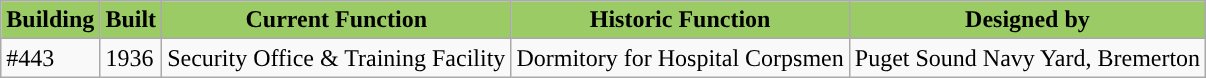<table class="wikitable">
<tr>
<th style="background:#9BCB65">Building</th>
<th style="background:#9BCB65">Built</th>
<th style="background:#9BCB65">Current Function</th>
<th style="background:#9BCB65">Historic Function</th>
<th style="background:#9BCB65">Designed by</th>
</tr>
<tr>
<td>#443</td>
<td>1936</td>
<td>Security Office & Training Facility</td>
<td>Dormitory for Hospital Corpsmen</td>
<td>Puget Sound Navy Yard, Bremerton</td>
</tr>
</table>
